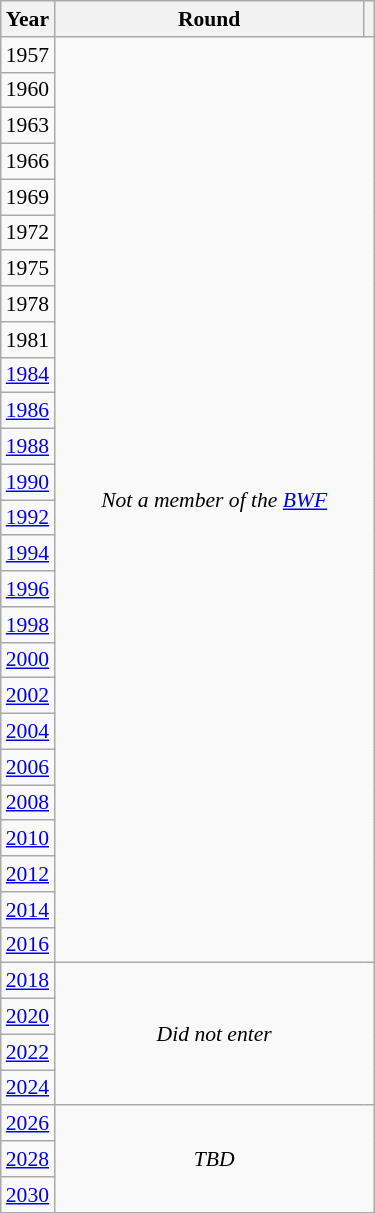<table class="wikitable" style="text-align: center; font-size:90%">
<tr>
<th>Year</th>
<th style="width:200px">Round</th>
<th></th>
</tr>
<tr>
<td>1957</td>
<td colspan="2" rowspan="26"><em>Not a member of the <a href='#'>BWF</a></em></td>
</tr>
<tr>
<td>1960</td>
</tr>
<tr>
<td>1963</td>
</tr>
<tr>
<td>1966</td>
</tr>
<tr>
<td>1969</td>
</tr>
<tr>
<td>1972</td>
</tr>
<tr>
<td>1975</td>
</tr>
<tr>
<td>1978</td>
</tr>
<tr>
<td>1981</td>
</tr>
<tr>
<td><a href='#'>1984</a></td>
</tr>
<tr>
<td><a href='#'>1986</a></td>
</tr>
<tr>
<td><a href='#'>1988</a></td>
</tr>
<tr>
<td><a href='#'>1990</a></td>
</tr>
<tr>
<td><a href='#'>1992</a></td>
</tr>
<tr>
<td><a href='#'>1994</a></td>
</tr>
<tr>
<td><a href='#'>1996</a></td>
</tr>
<tr>
<td><a href='#'>1998</a></td>
</tr>
<tr>
<td><a href='#'>2000</a></td>
</tr>
<tr>
<td><a href='#'>2002</a></td>
</tr>
<tr>
<td><a href='#'>2004</a></td>
</tr>
<tr>
<td><a href='#'>2006</a></td>
</tr>
<tr>
<td><a href='#'>2008</a></td>
</tr>
<tr>
<td><a href='#'>2010</a></td>
</tr>
<tr>
<td><a href='#'>2012</a></td>
</tr>
<tr>
<td><a href='#'>2014</a></td>
</tr>
<tr>
<td><a href='#'>2016</a></td>
</tr>
<tr>
<td><a href='#'>2018</a></td>
<td colspan="2" rowspan="4"><em>Did not enter</em></td>
</tr>
<tr>
<td><a href='#'>2020</a></td>
</tr>
<tr>
<td><a href='#'>2022</a></td>
</tr>
<tr>
<td><a href='#'>2024</a></td>
</tr>
<tr>
<td><a href='#'>2026</a></td>
<td colspan="2" rowspan="3"><em>TBD</em></td>
</tr>
<tr>
<td><a href='#'>2028</a></td>
</tr>
<tr>
<td><a href='#'>2030</a></td>
</tr>
</table>
